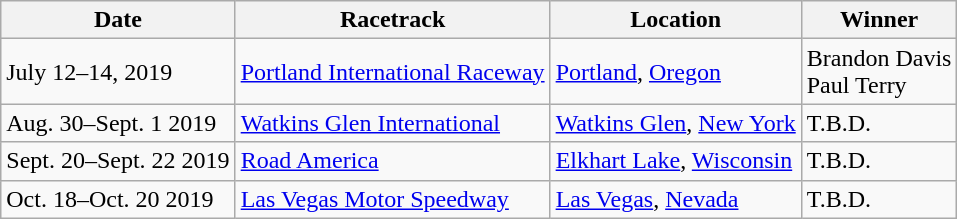<table class="wikitable">
<tr>
<th>Date</th>
<th>Racetrack</th>
<th>Location</th>
<th>Winner</th>
</tr>
<tr>
<td>July 12–14, 2019</td>
<td><a href='#'>Portland International Raceway</a></td>
<td><a href='#'>Portland</a>, <a href='#'>Oregon</a></td>
<td><strong></strong> Brandon Davis<br><strong></strong> Paul Terry</td>
</tr>
<tr>
<td>Aug. 30–Sept. 1 2019</td>
<td><a href='#'>Watkins Glen International</a></td>
<td><a href='#'>Watkins Glen</a>, <a href='#'>New York</a></td>
<td>T.B.D.</td>
</tr>
<tr>
<td>Sept. 20–Sept. 22 2019</td>
<td><a href='#'>Road America</a></td>
<td><a href='#'>Elkhart Lake</a>, <a href='#'>Wisconsin</a></td>
<td>T.B.D.</td>
</tr>
<tr>
<td>Oct. 18–Oct. 20 2019</td>
<td><a href='#'>Las Vegas Motor Speedway</a></td>
<td><a href='#'>Las Vegas</a>, <a href='#'>Nevada</a></td>
<td>T.B.D.</td>
</tr>
</table>
